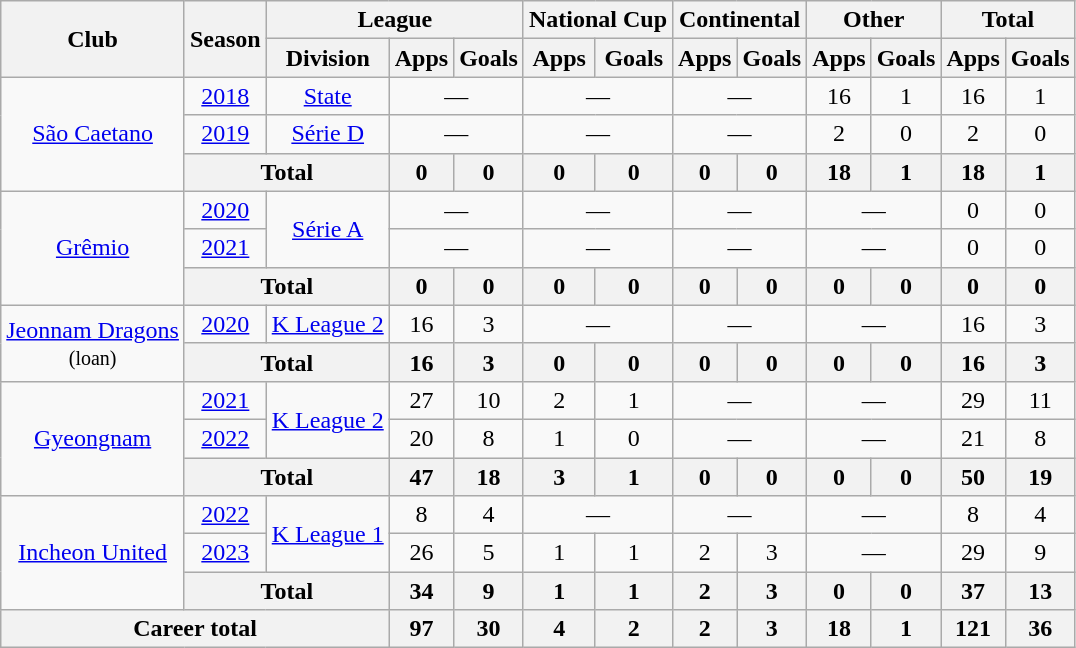<table class="wikitable" style="text-align:center">
<tr>
<th rowspan="2">Club</th>
<th rowspan="2">Season</th>
<th colspan="3">League</th>
<th colspan="2">National Cup</th>
<th colspan="2">Continental</th>
<th colspan="2">Other</th>
<th colspan="2">Total</th>
</tr>
<tr>
<th>Division</th>
<th>Apps</th>
<th>Goals</th>
<th>Apps</th>
<th>Goals</th>
<th>Apps</th>
<th>Goals</th>
<th>Apps</th>
<th>Goals</th>
<th>Apps</th>
<th>Goals</th>
</tr>
<tr>
<td rowspan=3><a href='#'>São Caetano</a></td>
<td><a href='#'>2018</a></td>
<td><a href='#'>State</a></td>
<td colspan="2">—</td>
<td colspan="2">—</td>
<td colspan="2">—</td>
<td>16</td>
<td>1</td>
<td>16</td>
<td>1</td>
</tr>
<tr>
<td><a href='#'>2019</a></td>
<td><a href='#'>Série D</a></td>
<td colspan="2">—</td>
<td colspan="2">—</td>
<td colspan="2">—</td>
<td>2</td>
<td>0</td>
<td>2</td>
<td>0</td>
</tr>
<tr>
<th colspan=2>Total</th>
<th>0</th>
<th>0</th>
<th>0</th>
<th>0</th>
<th>0</th>
<th>0</th>
<th>18</th>
<th>1</th>
<th>18</th>
<th>1</th>
</tr>
<tr>
<td rowspan=3><a href='#'>Grêmio</a></td>
<td><a href='#'>2020</a></td>
<td rowspan=2><a href='#'>Série A</a></td>
<td colspan="2">—</td>
<td colspan="2">—</td>
<td colspan="2">—</td>
<td colspan="2">—</td>
<td>0</td>
<td>0</td>
</tr>
<tr>
<td><a href='#'>2021</a></td>
<td colspan="2">—</td>
<td colspan="2">—</td>
<td colspan="2">—</td>
<td colspan="2">—</td>
<td>0</td>
<td>0</td>
</tr>
<tr>
<th colspan=2>Total</th>
<th>0</th>
<th>0</th>
<th>0</th>
<th>0</th>
<th>0</th>
<th>0</th>
<th>0</th>
<th>0</th>
<th>0</th>
<th>0</th>
</tr>
<tr>
<td rowspan=2><a href='#'>Jeonnam Dragons</a><br><small>(loan)</small></td>
<td><a href='#'>2020</a></td>
<td><a href='#'>K League 2</a></td>
<td>16</td>
<td>3</td>
<td colspan="2">—</td>
<td colspan="2">—</td>
<td colspan="2">—</td>
<td>16</td>
<td>3</td>
</tr>
<tr>
<th colspan=2>Total</th>
<th>16</th>
<th>3</th>
<th>0</th>
<th>0</th>
<th>0</th>
<th>0</th>
<th>0</th>
<th>0</th>
<th>16</th>
<th>3</th>
</tr>
<tr>
<td rowspan="3"><a href='#'>Gyeongnam</a></td>
<td><a href='#'>2021</a></td>
<td rowspan="2"><a href='#'>K League 2</a></td>
<td>27</td>
<td>10</td>
<td>2</td>
<td>1</td>
<td colspan="2">—</td>
<td colspan="2">—</td>
<td>29</td>
<td>11</td>
</tr>
<tr>
<td><a href='#'>2022</a></td>
<td>20</td>
<td>8</td>
<td>1</td>
<td>0</td>
<td colspan="2">—</td>
<td colspan="2">—</td>
<td>21</td>
<td>8</td>
</tr>
<tr>
<th colspan="2">Total</th>
<th>47</th>
<th>18</th>
<th>3</th>
<th>1</th>
<th>0</th>
<th>0</th>
<th>0</th>
<th>0</th>
<th>50</th>
<th>19</th>
</tr>
<tr>
<td rowspan="3"><a href='#'>Incheon United</a></td>
<td><a href='#'>2022</a></td>
<td rowspan="2"><a href='#'>K League 1</a></td>
<td>8</td>
<td>4</td>
<td colspan="2">—</td>
<td colspan="2">—</td>
<td colspan="2">—</td>
<td>8</td>
<td>4</td>
</tr>
<tr>
<td><a href='#'>2023</a></td>
<td>26</td>
<td>5</td>
<td>1</td>
<td>1</td>
<td>2</td>
<td>3</td>
<td colspan="2">—</td>
<td>29</td>
<td>9</td>
</tr>
<tr>
<th colspan="2">Total</th>
<th>34</th>
<th>9</th>
<th>1</th>
<th>1</th>
<th>2</th>
<th>3</th>
<th>0</th>
<th>0</th>
<th>37</th>
<th>13</th>
</tr>
<tr>
<th colspan="3"><strong>Career total</strong></th>
<th>97</th>
<th>30</th>
<th>4</th>
<th>2</th>
<th>2</th>
<th>3</th>
<th>18</th>
<th>1</th>
<th>121</th>
<th>36</th>
</tr>
</table>
